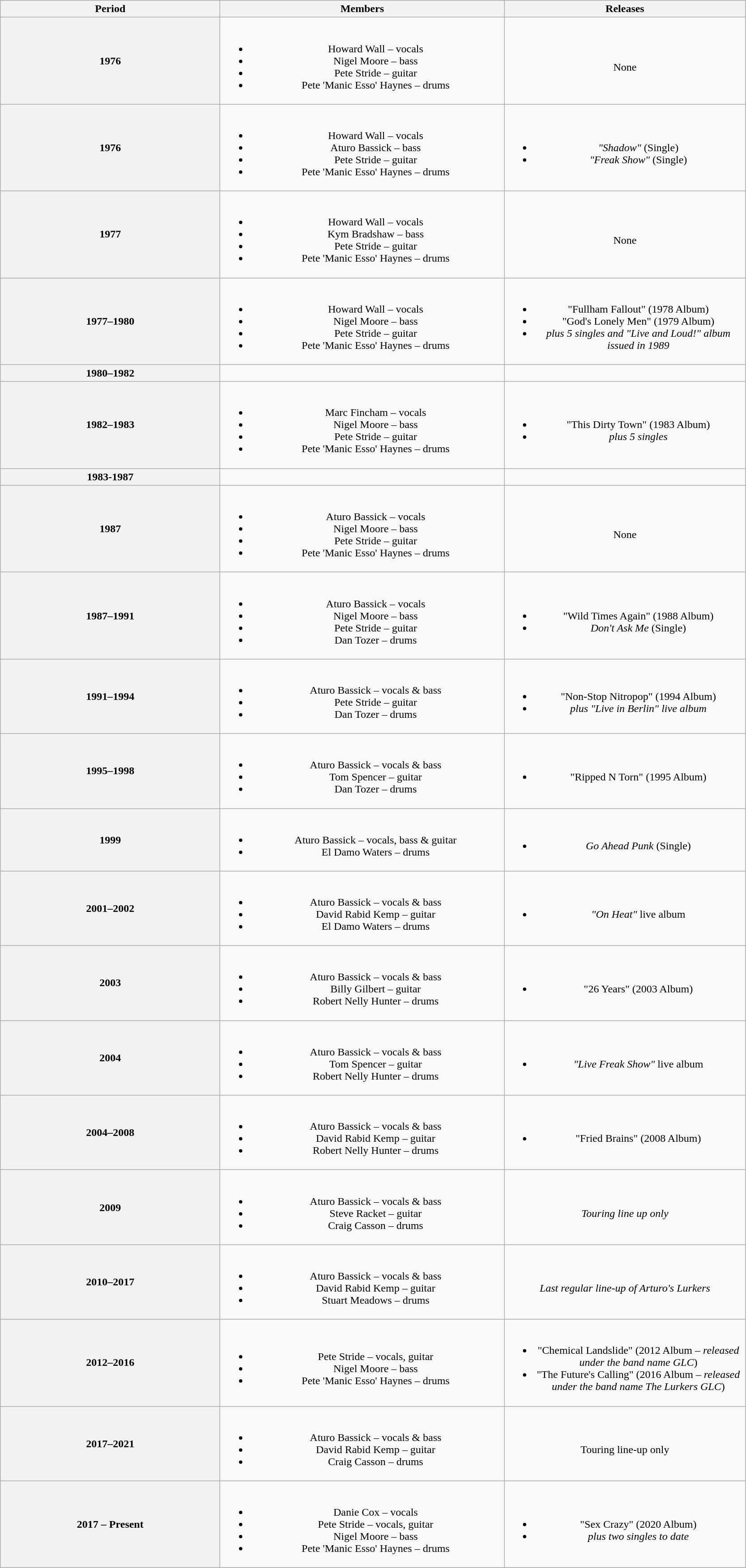<table class="wikitable plainrowheaders" style="text-align:center;">
<tr>
<th scope="col" style="width:20em;">Period</th>
<th scope="col" style="width:26em;">Members</th>
<th scope="col" style="width:22em;">Releases</th>
</tr>
<tr>
<th scope="col">1976</th>
<td><br><ul><li>Howard Wall – vocals</li><li>Nigel Moore – bass</li><li>Pete Stride – guitar</li><li>Pete 'Manic Esso' Haynes – drums</li></ul></td>
<td><br>None</td>
</tr>
<tr>
<th scope="col">1976</th>
<td><br><ul><li>Howard Wall – vocals</li><li>Aturo Bassick – bass</li><li>Pete Stride – guitar</li><li>Pete 'Manic Esso' Haynes – drums</li></ul></td>
<td><br><ul><li><em>"Shadow"</em> (Single)</li><li><em>"Freak Show"</em> (Single)</li></ul></td>
</tr>
<tr>
<th scope="col">1977</th>
<td><br><ul><li>Howard Wall – vocals</li><li>Kym Bradshaw – bass</li><li>Pete Stride – guitar</li><li>Pete 'Manic Esso' Haynes – drums</li></ul></td>
<td><br>None</td>
</tr>
<tr>
<th scope="col">1977–1980</th>
<td><br><ul><li>Howard Wall – vocals</li><li>Nigel Moore – bass</li><li>Pete Stride – guitar</li><li>Pete 'Manic Esso' Haynes – drums</li></ul></td>
<td><br><ul><li>"Fullham Fallout" (1978 Album)</li><li>"God's Lonely Men" (1979 Album)</li><li><em>plus 5 singles and "Live and Loud!" album issued in 1989</em></li></ul></td>
</tr>
<tr>
<th scope="col">1980–1982</th>
<td></td>
<td></td>
</tr>
<tr>
<th scope="col">1982–1983</th>
<td><br><ul><li>Marc Fincham – vocals</li><li>Nigel Moore – bass</li><li>Pete Stride – guitar</li><li>Pete 'Manic Esso' Haynes – drums</li></ul></td>
<td><br><ul><li>"This Dirty Town" (1983 Album)</li><li><em>plus 5 singles</em></li></ul></td>
</tr>
<tr>
<th scope="col">1983-1987</th>
<td></td>
<td></td>
</tr>
<tr>
<th scope="col">1987</th>
<td><br><ul><li>Aturo Bassick – vocals</li><li>Nigel Moore – bass</li><li>Pete Stride – guitar</li><li>Pete 'Manic Esso' Haynes – drums</li></ul></td>
<td><br>None</td>
</tr>
<tr>
<th scope="col">1987–1991</th>
<td><br><ul><li>Aturo Bassick – vocals</li><li>Nigel Moore – bass</li><li>Pete Stride – guitar</li><li>Dan Tozer – drums</li></ul></td>
<td><br><ul><li>"Wild Times Again" (1988 Album)</li><li><em>Don't Ask Me</em> (Single)</li></ul></td>
</tr>
<tr>
<th scope="col">1991–1994</th>
<td><br><ul><li>Aturo Bassick – vocals & bass</li><li>Pete Stride – guitar</li><li>Dan Tozer – drums</li></ul></td>
<td><br><ul><li>"Non-Stop Nitropop" (1994 Album)</li><li><em>plus "Live in Berlin" live album</em></li></ul></td>
</tr>
<tr>
<th scope="col">1995–1998</th>
<td><br><ul><li>Aturo Bassick – vocals & bass</li><li>Tom Spencer – guitar</li><li>Dan Tozer – drums</li></ul></td>
<td><br><ul><li>"Ripped N Torn" (1995 Album)</li></ul></td>
</tr>
<tr>
<th scope="col">1999</th>
<td><br><ul><li>Aturo Bassick – vocals, bass & guitar</li><li>El Damo Waters – drums</li></ul></td>
<td><br><ul><li><em>Go Ahead Punk</em> (Single)</li></ul></td>
</tr>
<tr>
<th scope="col">2001–2002</th>
<td><br><ul><li>Aturo Bassick – vocals & bass</li><li>David Rabid Kemp – guitar</li><li>El Damo Waters – drums</li></ul></td>
<td><br><ul><li><em>"On Heat"</em> live album</li></ul></td>
</tr>
<tr>
<th scope="col">2003</th>
<td><br><ul><li>Aturo Bassick – vocals & bass</li><li>Billy Gilbert – guitar</li><li>Robert Nelly Hunter – drums</li></ul></td>
<td><br><ul><li>"26 Years" (2003 Album)</li></ul></td>
</tr>
<tr>
<th scope="col">2004</th>
<td><br><ul><li>Aturo Bassick – vocals & bass</li><li>Tom Spencer – guitar</li><li>Robert Nelly Hunter – drums</li></ul></td>
<td><br><ul><li><em>"Live Freak Show"</em> live album</li></ul></td>
</tr>
<tr>
<th scope="col">2004–2008</th>
<td><br><ul><li>Aturo Bassick – vocals & bass</li><li>David Rabid Kemp – guitar</li><li>Robert Nelly Hunter – drums</li></ul></td>
<td><br><ul><li>"Fried Brains" (2008 Album)</li></ul></td>
</tr>
<tr>
<th scope="col">2009</th>
<td><br><ul><li>Aturo Bassick – vocals & bass</li><li>Steve Racket – guitar</li><li>Craig Casson – drums</li></ul></td>
<td><br><em>Touring line up only</em></td>
</tr>
<tr>
<th scope="col">2010–2017</th>
<td><br><ul><li>Aturo Bassick – vocals & bass</li><li>David Rabid Kemp – guitar</li><li>Stuart Meadows – drums</li></ul></td>
<td><br><em>Last regular line-up of Arturo's Lurkers</em></td>
</tr>
<tr>
<th scope="col">2012–2016</th>
<td><br><ul><li>Pete Stride – vocals, guitar</li><li>Nigel Moore – bass</li><li>Pete 'Manic Esso' Haynes – drums</li></ul></td>
<td><br><ul><li>"Chemical Landslide" (2012 Album – <em>released under the band name GLC</em>)</li><li>"The Future's Calling" (2016 Album – <em>released under the band name The Lurkers GLC</em>)</li></ul></td>
</tr>
<tr>
<th scope="col">2017–2021</th>
<td><br><ul><li>Aturo Bassick – vocals & bass</li><li>David Rabid Kemp – guitar</li><li>Craig Casson – drums</li></ul></td>
<td><br>Touring line-up only</td>
</tr>
<tr>
<th scope="col">2017 – Present</th>
<td><br><ul><li>Danie Cox – vocals</li><li>Pete Stride – vocals, guitar</li><li>Nigel Moore – bass</li><li>Pete 'Manic Esso' Haynes – drums</li></ul></td>
<td><br><ul><li>"Sex Crazy" (2020 Album)</li><li><em>plus two singles to date</em></li></ul></td>
</tr>
</table>
